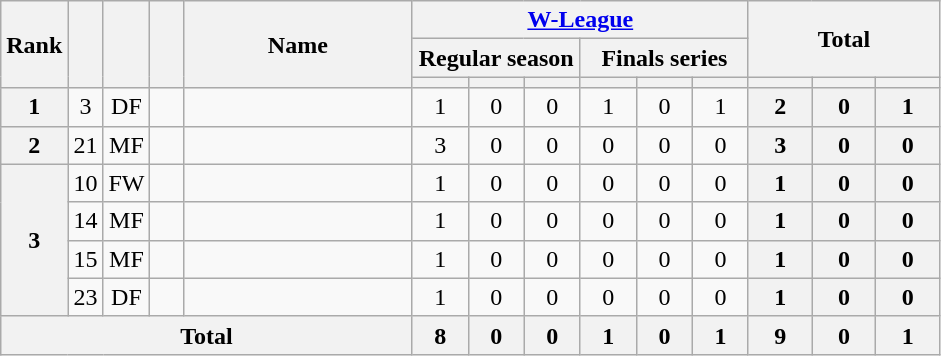<table class="wikitable sortable" style="text-align:center;">
<tr>
<th rowspan="3" width="15">Rank</th>
<th rowspan="3" width="15"></th>
<th rowspan="3" width="15"></th>
<th rowspan="3" width="15"></th>
<th rowspan="3" width="145">Name</th>
<th colspan="6" width="120"><a href='#'>W-League</a></th>
<th colspan="3" rowspan="2" width="120">Total</th>
</tr>
<tr>
<th colspan="3">Regular season</th>
<th colspan="3">Finals series</th>
</tr>
<tr>
<th style="width:30px"></th>
<th style="width:30px"></th>
<th style="width:30px"></th>
<th style="width:30px"></th>
<th style="width:30px"></th>
<th style="width:30px"></th>
<th style="width:30px"></th>
<th style="width:30px"></th>
<th style="width:30px"></th>
</tr>
<tr>
<th>1</th>
<td>3</td>
<td>DF</td>
<td></td>
<td align="left"><br></td>
<td>1</td>
<td>0</td>
<td>0<br></td>
<td>1</td>
<td>0</td>
<td>1<br></td>
<th>2</th>
<th>0</th>
<th>1</th>
</tr>
<tr>
<th>2</th>
<td>21</td>
<td>MF</td>
<td></td>
<td align="left"><br></td>
<td>3</td>
<td>0</td>
<td>0<br></td>
<td>0</td>
<td>0</td>
<td>0<br></td>
<th>3</th>
<th>0</th>
<th>0</th>
</tr>
<tr>
<th rowspan="4">3</th>
<td>10</td>
<td>FW</td>
<td></td>
<td align="left"><br></td>
<td>1</td>
<td>0</td>
<td>0<br></td>
<td>0</td>
<td>0</td>
<td>0<br></td>
<th>1</th>
<th>0</th>
<th>0</th>
</tr>
<tr>
<td>14</td>
<td>MF</td>
<td></td>
<td align="left"><br></td>
<td>1</td>
<td>0</td>
<td>0<br></td>
<td>0</td>
<td>0</td>
<td>0<br></td>
<th>1</th>
<th>0</th>
<th>0</th>
</tr>
<tr>
<td>15</td>
<td>MF</td>
<td></td>
<td align="left"><br></td>
<td>1</td>
<td>0</td>
<td>0<br></td>
<td>0</td>
<td>0</td>
<td>0<br></td>
<th>1</th>
<th>0</th>
<th>0</th>
</tr>
<tr>
<td>23</td>
<td>DF</td>
<td></td>
<td align="left"><br></td>
<td>1</td>
<td>0</td>
<td>0<br></td>
<td>0</td>
<td>0</td>
<td>0<br></td>
<th>1</th>
<th>0</th>
<th>0</th>
</tr>
<tr>
<th colspan="5">Total<br></th>
<th>8</th>
<th>0</th>
<th>0<br></th>
<th>1</th>
<th>0</th>
<th>1<br></th>
<th>9</th>
<th>0</th>
<th>1</th>
</tr>
</table>
